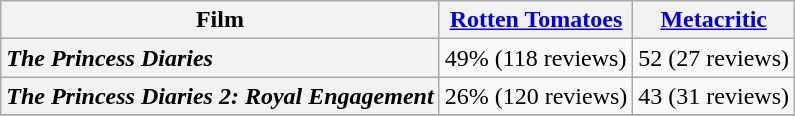<table class="wikitable sortable plainrowheaders">
<tr>
<th>Film</th>
<th><a href='#'>Rotten Tomatoes</a></th>
<th><a href='#'>Metacritic</a></th>
</tr>
<tr>
<th scope="row" style="text-align:left"><em>The Princess Diaries</em></th>
<td>49% (118 reviews)</td>
<td>52 (27 reviews)</td>
</tr>
<tr>
<th scope="row" style="text-align:left"><em>The Princess Diaries 2: Royal Engagement</em></th>
<td>26% (120 reviews)</td>
<td>43 (31 reviews)</td>
</tr>
<tr>
</tr>
</table>
